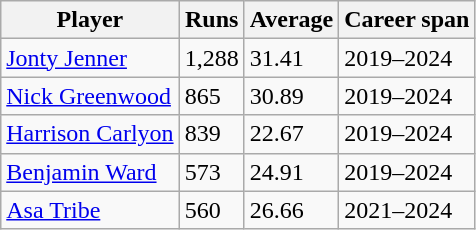<table class="wikitable">
<tr>
<th>Player</th>
<th>Runs</th>
<th>Average</th>
<th>Career span</th>
</tr>
<tr>
<td><a href='#'>Jonty Jenner</a></td>
<td>1,288</td>
<td>31.41</td>
<td>2019–2024</td>
</tr>
<tr>
<td><a href='#'>Nick Greenwood</a></td>
<td>865</td>
<td>30.89</td>
<td>2019–2024</td>
</tr>
<tr>
<td><a href='#'>Harrison Carlyon</a></td>
<td>839</td>
<td>22.67</td>
<td>2019–2024</td>
</tr>
<tr>
<td><a href='#'>Benjamin Ward</a></td>
<td>573</td>
<td>24.91</td>
<td>2019–2024</td>
</tr>
<tr>
<td><a href='#'>Asa Tribe</a></td>
<td>560</td>
<td>26.66</td>
<td>2021–2024</td>
</tr>
</table>
